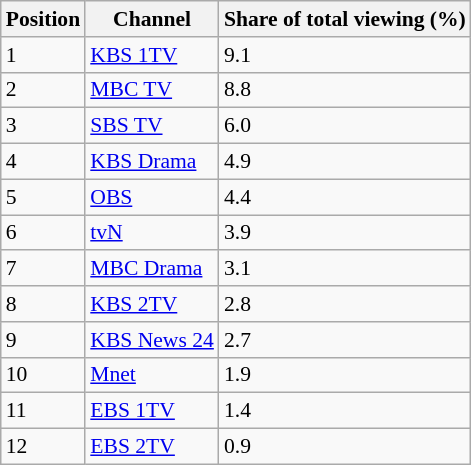<table class="wikitable" style="font-size: 90%">
<tr>
<th>Position</th>
<th>Channel</th>
<th>Share of total viewing (%)</th>
</tr>
<tr>
<td>1</td>
<td><a href='#'>KBS 1TV</a></td>
<td>9.1</td>
</tr>
<tr>
<td>2</td>
<td><a href='#'>MBC TV</a></td>
<td>8.8</td>
</tr>
<tr>
<td>3</td>
<td><a href='#'>SBS TV</a></td>
<td>6.0</td>
</tr>
<tr>
<td>4</td>
<td><a href='#'>KBS Drama</a></td>
<td>4.9</td>
</tr>
<tr>
<td>5</td>
<td><a href='#'>OBS</a></td>
<td>4.4</td>
</tr>
<tr>
<td>6</td>
<td><a href='#'>tvN</a></td>
<td>3.9</td>
</tr>
<tr>
<td>7</td>
<td><a href='#'>MBC Drama</a></td>
<td>3.1</td>
</tr>
<tr>
<td>8</td>
<td><a href='#'>KBS 2TV</a></td>
<td>2.8</td>
</tr>
<tr>
<td>9</td>
<td><a href='#'>KBS News 24</a></td>
<td>2.7</td>
</tr>
<tr>
<td>10</td>
<td><a href='#'>Mnet</a></td>
<td>1.9</td>
</tr>
<tr>
<td>11</td>
<td><a href='#'>EBS 1TV</a></td>
<td>1.4</td>
</tr>
<tr>
<td>12</td>
<td><a href='#'>EBS 2TV</a></td>
<td>0.9</td>
</tr>
</table>
